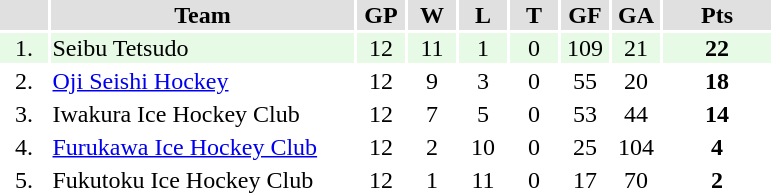<table class="wiki table">
<tr bgcolor="#e0e0e0">
<th width="30"></th>
<th width="200">Team</th>
<th width="30">GP</th>
<th width="30">W</th>
<th width="30">L</th>
<th width="30">T</th>
<th width="30">GF</th>
<th width="30">GA</th>
<th width="70">Pts</th>
</tr>
<tr bgcolor="#e6fae6" align="center">
<td>1.</td>
<td align="left">Seibu Tetsudo</td>
<td>12</td>
<td>11</td>
<td>1</td>
<td>0</td>
<td>109</td>
<td>21</td>
<td><strong>22</strong></td>
</tr>
<tr bgcolor="#FFFFFF" align="center">
<td>2.</td>
<td align="left"><a href='#'>Oji Seishi Hockey</a></td>
<td>12</td>
<td>9</td>
<td>3</td>
<td>0</td>
<td>55</td>
<td>20</td>
<td><strong>18</strong></td>
</tr>
<tr bgcolor="#FFFFFF" align="center">
<td>3.</td>
<td align="left">Iwakura Ice Hockey Club</td>
<td>12</td>
<td>7</td>
<td>5</td>
<td>0</td>
<td>53</td>
<td>44</td>
<td><strong>14</strong></td>
</tr>
<tr bgcolor="#FFFFFF" align="center">
<td>4.</td>
<td align="left"><a href='#'>Furukawa Ice Hockey Club</a></td>
<td>12</td>
<td>2</td>
<td>10</td>
<td>0</td>
<td>25</td>
<td>104</td>
<td><strong>4</strong></td>
</tr>
<tr bgcolor="#FFFFFF" align="center">
<td>5.</td>
<td align="left">Fukutoku Ice Hockey Club</td>
<td>12</td>
<td>1</td>
<td>11</td>
<td>0</td>
<td>17</td>
<td>70</td>
<td><strong>2</strong></td>
</tr>
</table>
